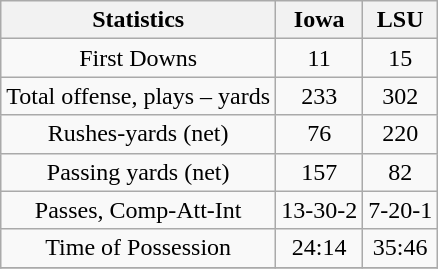<table class="wikitable" style="text-align: center;">
<tr>
<th>Statistics</th>
<th>Iowa</th>
<th>LSU</th>
</tr>
<tr>
<td>First Downs</td>
<td>11</td>
<td>15</td>
</tr>
<tr>
<td>Total offense, plays – yards</td>
<td>233</td>
<td>302</td>
</tr>
<tr>
<td>Rushes-yards (net)</td>
<td>76</td>
<td>220</td>
</tr>
<tr>
<td>Passing yards (net)</td>
<td>157</td>
<td>82</td>
</tr>
<tr>
<td>Passes, Comp-Att-Int</td>
<td>13-30-2</td>
<td>7-20-1</td>
</tr>
<tr>
<td>Time of Possession</td>
<td>24:14</td>
<td>35:46</td>
</tr>
<tr>
</tr>
</table>
